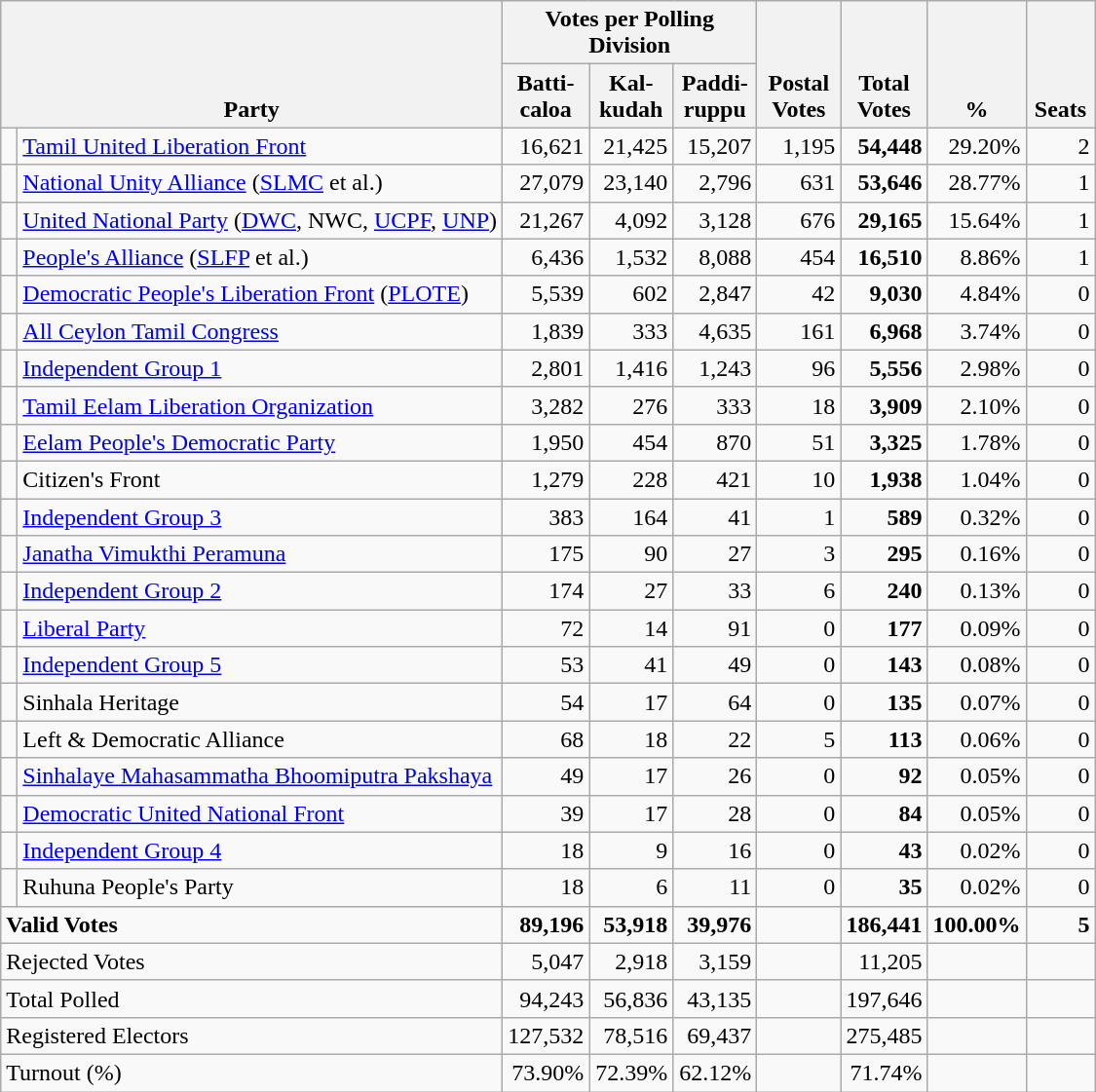<table class="wikitable" border="1" style="text-align:right;">
<tr>
<th align=left valign=bottom rowspan=2 colspan=2>Party</th>
<th colspan=3>Votes per Polling Division</th>
<th align=center valign=bottom rowspan=2 width="50">Postal<br>Votes</th>
<th align=center valign=bottom rowspan=2 width="50">Total Votes</th>
<th align=center valign=bottom rowspan=2 width="50">%</th>
<th align=center valign=bottom rowspan=2 width="40">Seats</th>
</tr>
<tr>
<th align=center valign=bottom width="50">Batti-<br>caloa</th>
<th align=center valign=bottom width="50">Kal-<br>kudah</th>
<th align=center valign=bottom width="50">Paddi-<br>ruppu</th>
</tr>
<tr>
<td bgcolor=> </td>
<td align=left><a href='#'>Tamil United Liberation Front</a></td>
<td>16,621</td>
<td>21,425</td>
<td>15,207</td>
<td>1,195</td>
<td><strong>54,448</strong></td>
<td>29.20%</td>
<td>2</td>
</tr>
<tr>
<td bgcolor=> </td>
<td align=left><a href='#'>National Unity Alliance</a> (<a href='#'>SLMC</a> et al.)</td>
<td>27,079</td>
<td>23,140</td>
<td>2,796</td>
<td>631</td>
<td><strong>53,646</strong></td>
<td>28.77%</td>
<td>1</td>
</tr>
<tr>
<td bgcolor=> </td>
<td align=left><a href='#'>United National Party</a> (<a href='#'>DWC</a>, NWC, <a href='#'>UCPF</a>, <a href='#'>UNP</a>)</td>
<td>21,267</td>
<td>4,092</td>
<td>3,128</td>
<td>676</td>
<td><strong>29,165</strong></td>
<td>15.64%</td>
<td>1</td>
</tr>
<tr>
<td bgcolor=> </td>
<td align=left><a href='#'>People's Alliance</a> (<a href='#'>SLFP</a> et al.)</td>
<td>6,436</td>
<td>1,532</td>
<td>8,088</td>
<td>454</td>
<td><strong>16,510</strong></td>
<td>8.86%</td>
<td>1</td>
</tr>
<tr>
<td bgcolor=> </td>
<td align=left><a href='#'>Democratic People's Liberation Front</a> (<a href='#'>PLOTE</a>)</td>
<td>5,539</td>
<td>602</td>
<td>2,847</td>
<td>42</td>
<td><strong>9,030</strong></td>
<td>4.84%</td>
<td>0</td>
</tr>
<tr>
<td bgcolor=> </td>
<td align=left><a href='#'>All Ceylon Tamil Congress</a></td>
<td>1,839</td>
<td>333</td>
<td>4,635</td>
<td>161</td>
<td><strong>6,968</strong></td>
<td>3.74%</td>
<td>0</td>
</tr>
<tr>
<td bgcolor=> </td>
<td align=left><a href='#'>Independent Group 1</a></td>
<td>2,801</td>
<td>1,416</td>
<td>1,243</td>
<td>96</td>
<td><strong>5,556</strong></td>
<td>2.98%</td>
<td>0</td>
</tr>
<tr>
<td bgcolor=> </td>
<td align=left><a href='#'>Tamil Eelam Liberation Organization</a></td>
<td>3,282</td>
<td>276</td>
<td>333</td>
<td>18</td>
<td><strong>3,909</strong></td>
<td>2.10%</td>
<td>0</td>
</tr>
<tr>
<td bgcolor=> </td>
<td align=left><a href='#'>Eelam People's Democratic Party</a></td>
<td>1,950</td>
<td>454</td>
<td>870</td>
<td>51</td>
<td><strong>3,325</strong></td>
<td>1.78%</td>
<td>0</td>
</tr>
<tr>
<td></td>
<td align=left>Citizen's Front</td>
<td>1,279</td>
<td>228</td>
<td>421</td>
<td>10</td>
<td><strong>1,938</strong></td>
<td>1.04%</td>
<td>0</td>
</tr>
<tr>
<td bgcolor=> </td>
<td align=left><a href='#'>Independent Group 3</a></td>
<td>383</td>
<td>164</td>
<td>41</td>
<td>1</td>
<td><strong>589</strong></td>
<td>0.32%</td>
<td>0</td>
</tr>
<tr>
<td bgcolor=> </td>
<td align=left><a href='#'>Janatha Vimukthi Peramuna</a></td>
<td>175</td>
<td>90</td>
<td>27</td>
<td>3</td>
<td><strong>295</strong></td>
<td>0.16%</td>
<td>0</td>
</tr>
<tr>
<td bgcolor=> </td>
<td align=left><a href='#'>Independent Group 2</a></td>
<td>174</td>
<td>27</td>
<td>33</td>
<td>6</td>
<td><strong>240</strong></td>
<td>0.13%</td>
<td>0</td>
</tr>
<tr>
<td></td>
<td align=left><a href='#'>Liberal Party</a></td>
<td>72</td>
<td>14</td>
<td>91</td>
<td>0</td>
<td><strong>177</strong></td>
<td>0.09%</td>
<td>0</td>
</tr>
<tr>
<td bgcolor=> </td>
<td align=left><a href='#'>Independent Group 5</a></td>
<td>53</td>
<td>41</td>
<td>49</td>
<td>0</td>
<td><strong>143</strong></td>
<td>0.08%</td>
<td>0</td>
</tr>
<tr>
<td></td>
<td align=left>Sinhala Heritage</td>
<td>54</td>
<td>17</td>
<td>64</td>
<td>0</td>
<td><strong>135</strong></td>
<td>0.07%</td>
<td>0</td>
</tr>
<tr>
<td></td>
<td align=left>Left & Democratic Alliance</td>
<td>68</td>
<td>18</td>
<td>22</td>
<td>5</td>
<td><strong>113</strong></td>
<td>0.06%</td>
<td>0</td>
</tr>
<tr>
<td bgcolor=> </td>
<td align=left><a href='#'>Sinhalaye Mahasammatha Bhoomiputra Pakshaya</a></td>
<td>49</td>
<td>17</td>
<td>26</td>
<td>0</td>
<td><strong>92</strong></td>
<td>0.05%</td>
<td>0</td>
</tr>
<tr>
<td></td>
<td align=left><a href='#'>Democratic United National Front</a></td>
<td>39</td>
<td>17</td>
<td>28</td>
<td>0</td>
<td><strong>84</strong></td>
<td>0.05%</td>
<td>0</td>
</tr>
<tr>
<td bgcolor=> </td>
<td align=left><a href='#'>Independent Group 4</a></td>
<td>18</td>
<td>9</td>
<td>16</td>
<td>0</td>
<td><strong>43</strong></td>
<td>0.02%</td>
<td>0</td>
</tr>
<tr>
<td></td>
<td align=left>Ruhuna People's Party</td>
<td>18</td>
<td>6</td>
<td>11</td>
<td>0</td>
<td><strong>35</strong></td>
<td>0.02%</td>
<td>0</td>
</tr>
<tr>
<td align=left colspan=2><strong>Valid Votes</strong></td>
<td><strong>89,196</strong></td>
<td><strong>53,918</strong></td>
<td><strong>39,976</strong></td>
<td></td>
<td><strong>186,441</strong></td>
<td><strong>100.00%</strong></td>
<td><strong>5</strong></td>
</tr>
<tr>
<td align=left colspan=2>Rejected Votes</td>
<td>5,047</td>
<td>2,918</td>
<td>3,159</td>
<td></td>
<td>11,205</td>
<td></td>
<td></td>
</tr>
<tr>
<td align=left colspan=2>Total Polled</td>
<td>94,243</td>
<td>56,836</td>
<td>43,135</td>
<td></td>
<td>197,646</td>
<td></td>
<td></td>
</tr>
<tr>
<td align=left colspan=2>Registered Electors</td>
<td>127,532</td>
<td>78,516</td>
<td>69,437</td>
<td></td>
<td>275,485</td>
<td></td>
<td></td>
</tr>
<tr>
<td align=left colspan=2>Turnout (%)</td>
<td>73.90%</td>
<td>72.39%</td>
<td>62.12%</td>
<td></td>
<td>71.74%</td>
<td></td>
<td></td>
</tr>
</table>
